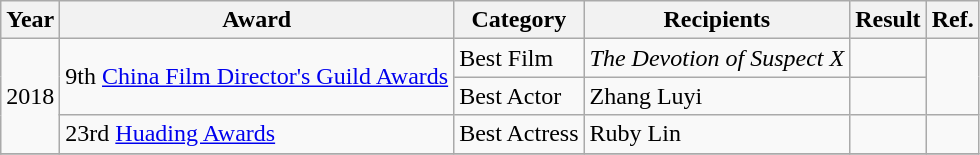<table class=wikitable>
<tr>
<th>Year</th>
<th>Award</th>
<th>Category</th>
<th>Recipients</th>
<th>Result</th>
<th>Ref.</th>
</tr>
<tr>
<td rowspan=3>2018</td>
<td rowspan=2>9th <a href='#'>China Film Director's Guild Awards</a></td>
<td>Best Film</td>
<td><em>The Devotion of Suspect X</em></td>
<td></td>
<td rowspan=2></td>
</tr>
<tr>
<td>Best Actor</td>
<td>Zhang Luyi</td>
<td></td>
</tr>
<tr>
<td>23rd <a href='#'>Huading Awards</a></td>
<td>Best Actress</td>
<td>Ruby Lin</td>
<td></td>
<td></td>
</tr>
<tr>
</tr>
</table>
